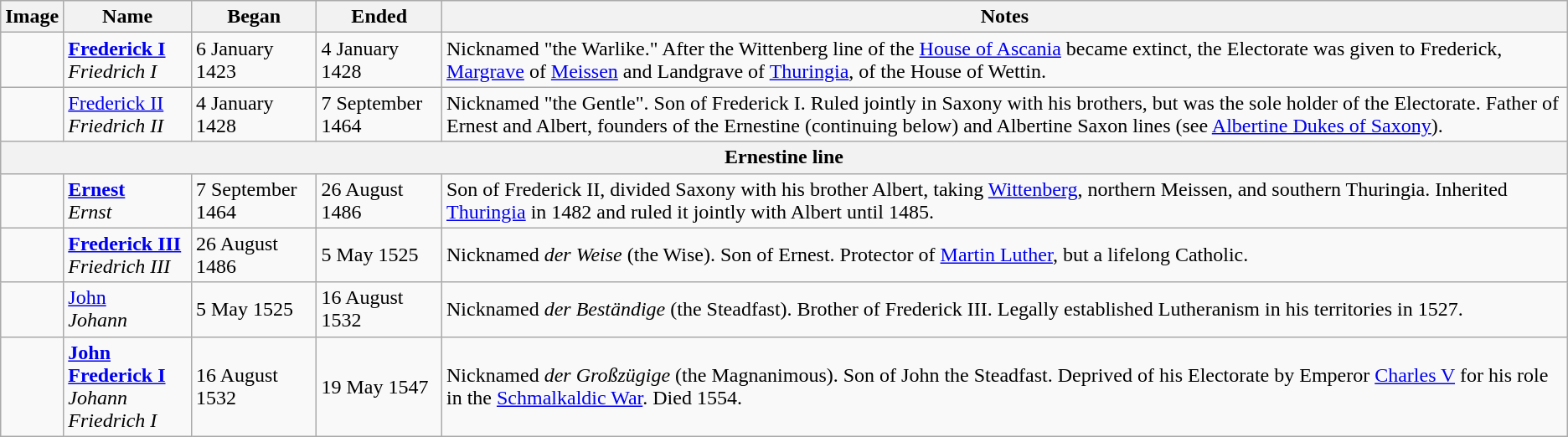<table class="wikitable">
<tr>
<th>Image</th>
<th>Name</th>
<th>Began</th>
<th>Ended</th>
<th>Notes</th>
</tr>
<tr>
<td></td>
<td><strong><a href='#'>Frederick I</a></strong><br><em>Friedrich I</em></td>
<td>6 January 1423</td>
<td>4 January 1428</td>
<td>Nicknamed "the Warlike." After the Wittenberg line of the <a href='#'>House of Ascania</a> became extinct, the Electorate was given to Frederick, <a href='#'>Margrave</a> of <a href='#'>Meissen</a> and Landgrave of <a href='#'>Thuringia</a>, of the House of Wettin.</td>
</tr>
<tr>
<td></td>
<td><a href='#'>Frederick II</a><br><em>Friedrich II</em></td>
<td>4 January 1428</td>
<td>7 September 1464</td>
<td>Nicknamed "the Gentle". Son of Frederick I. Ruled jointly in Saxony with his brothers, but was the sole holder of the Electorate. Father of Ernest and Albert, founders of the Ernestine (continuing below) and Albertine Saxon lines (see <a href='#'>Albertine Dukes of Saxony</a>).</td>
</tr>
<tr>
<th colspan=5>Ernestine line</th>
</tr>
<tr>
<td></td>
<td><strong><a href='#'>Ernest</a></strong><br><em>Ernst</em></td>
<td>7 September 1464</td>
<td>26 August 1486</td>
<td>Son of Frederick II, divided Saxony with his brother Albert, taking <a href='#'>Wittenberg</a>, northern Meissen, and southern Thuringia. Inherited <a href='#'>Thuringia</a> in 1482 and ruled it jointly with Albert until 1485.</td>
</tr>
<tr>
<td></td>
<td><strong><a href='#'>Frederick III</a></strong><br><em>Friedrich III</em></td>
<td>26 August 1486</td>
<td>5 May 1525</td>
<td>Nicknamed <em>der Weise</em> (the Wise).  Son of Ernest. Protector of <a href='#'>Martin Luther</a>, but a lifelong Catholic.</td>
</tr>
<tr>
<td></td>
<td><a href='#'>John</a><br><em>Johann</em></td>
<td>5 May 1525</td>
<td>16 August 1532</td>
<td>Nicknamed <em>der Beständige</em> (the Steadfast).  Brother of Frederick III. Legally established Lutheranism in his territories in 1527.</td>
</tr>
<tr>
<td></td>
<td><strong><a href='#'>John Frederick I</a></strong><br><em>Johann Friedrich I</em></td>
<td>16 August 1532</td>
<td>19 May 1547</td>
<td>Nicknamed <em>der Großzügige</em> (the Magnanimous). Son of John the Steadfast.  Deprived of his Electorate by Emperor <a href='#'>Charles V</a> for his role in the <a href='#'>Schmalkaldic War</a>. Died 1554.</td>
</tr>
</table>
